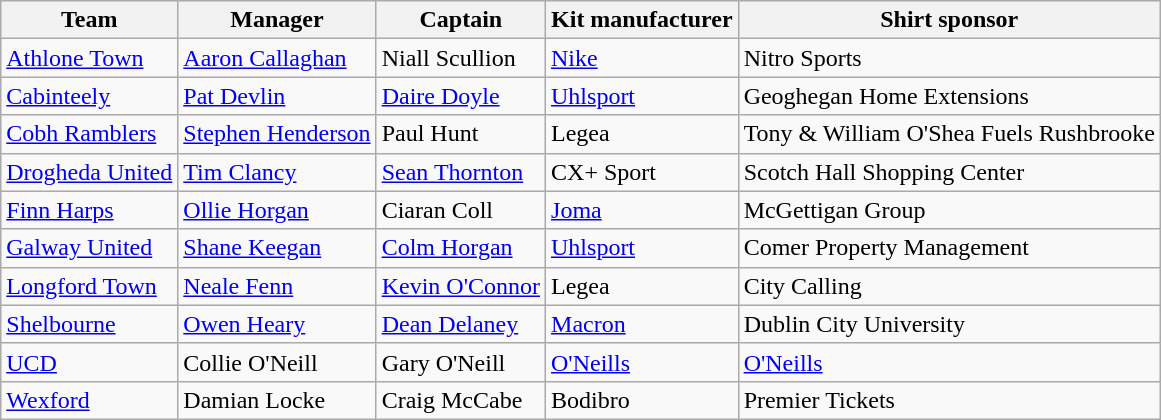<table class="wikitable sortable" style="text-align: left;">
<tr>
<th>Team</th>
<th>Manager</th>
<th>Captain</th>
<th>Kit manufacturer</th>
<th>Shirt sponsor</th>
</tr>
<tr>
<td><a href='#'>Athlone Town</a></td>
<td> <a href='#'>Aaron Callaghan</a></td>
<td> Niall Scullion</td>
<td><a href='#'>Nike</a></td>
<td>Nitro Sports</td>
</tr>
<tr>
<td><a href='#'>Cabinteely</a></td>
<td> <a href='#'>Pat Devlin</a></td>
<td> <a href='#'>Daire Doyle</a></td>
<td><a href='#'>Uhlsport</a></td>
<td>Geoghegan Home Extensions</td>
</tr>
<tr>
<td><a href='#'>Cobh Ramblers</a></td>
<td> <a href='#'>Stephen Henderson</a></td>
<td> Paul Hunt</td>
<td>Legea</td>
<td>Tony & William O'Shea Fuels Rushbrooke</td>
</tr>
<tr>
<td><a href='#'>Drogheda United</a></td>
<td> <a href='#'>Tim Clancy</a></td>
<td> <a href='#'>Sean Thornton</a></td>
<td>CX+ Sport</td>
<td>Scotch Hall Shopping Center</td>
</tr>
<tr>
<td><a href='#'>Finn Harps</a></td>
<td> <a href='#'>Ollie Horgan</a></td>
<td> Ciaran Coll</td>
<td><a href='#'>Joma</a></td>
<td>McGettigan Group</td>
</tr>
<tr>
<td><a href='#'>Galway United</a></td>
<td> <a href='#'>Shane Keegan</a></td>
<td> <a href='#'>Colm Horgan</a></td>
<td><a href='#'>Uhlsport</a></td>
<td>Comer Property Management</td>
</tr>
<tr>
<td><a href='#'>Longford Town</a></td>
<td> <a href='#'>Neale Fenn</a></td>
<td> <a href='#'>Kevin O'Connor</a></td>
<td>Legea</td>
<td>City Calling</td>
</tr>
<tr>
<td><a href='#'>Shelbourne</a></td>
<td> <a href='#'>Owen Heary</a></td>
<td> <a href='#'>Dean Delaney</a></td>
<td><a href='#'>Macron</a></td>
<td>Dublin City University</td>
</tr>
<tr>
<td><a href='#'>UCD</a></td>
<td> Collie O'Neill</td>
<td> Gary O'Neill</td>
<td><a href='#'>O'Neills</a></td>
<td><a href='#'>O'Neills</a></td>
</tr>
<tr>
<td><a href='#'>Wexford</a></td>
<td> Damian Locke</td>
<td> Craig McCabe</td>
<td>Bodibro</td>
<td>Premier Tickets</td>
</tr>
</table>
